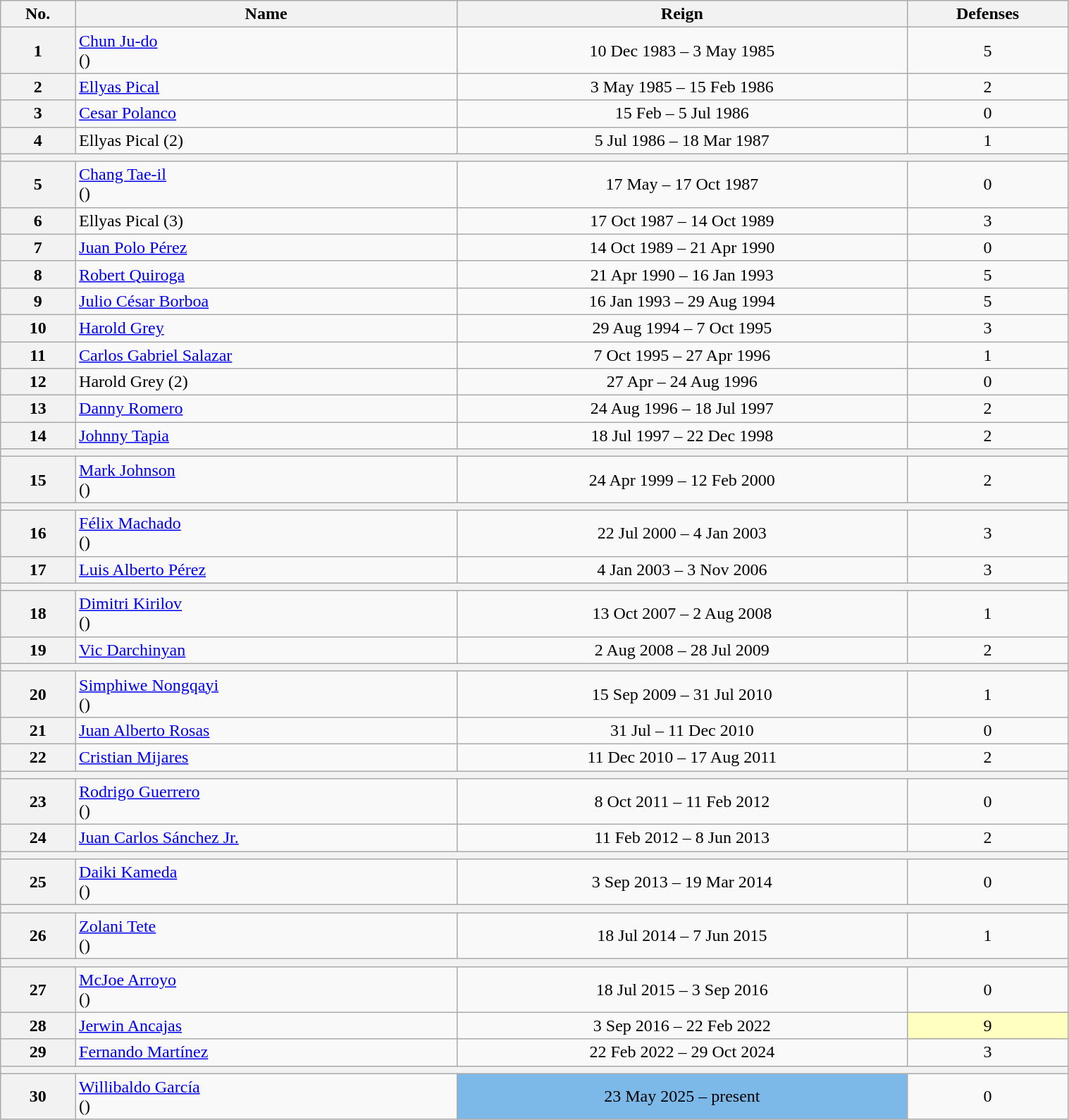<table class="wikitable sortable" style="width:80%;">
<tr>
<th>No.</th>
<th>Name</th>
<th>Reign</th>
<th>Defenses</th>
</tr>
<tr align=center>
<th>1</th>
<td align=left><a href='#'>Chun Ju-do</a><br>()</td>
<td>10 Dec 1983 – 3 May 1985</td>
<td>5</td>
</tr>
<tr align=center>
<th>2</th>
<td align=left><a href='#'>Ellyas Pical</a></td>
<td>3 May 1985 – 15 Feb 1986</td>
<td>2</td>
</tr>
<tr align=center>
<th>3</th>
<td align=left><a href='#'>Cesar Polanco</a></td>
<td>15 Feb – 5 Jul 1986</td>
<td>0</td>
</tr>
<tr align=center>
<th>4</th>
<td align=left>Ellyas Pical (2)</td>
<td>5 Jul 1986 – 18 Mar 1987</td>
<td>1</td>
</tr>
<tr align=center>
<th colspan=4></th>
</tr>
<tr align=center>
<th>5</th>
<td align=left><a href='#'>Chang Tae-il</a><br>()</td>
<td>17 May – 17 Oct 1987</td>
<td>0</td>
</tr>
<tr align=center>
<th>6</th>
<td align=left>Ellyas Pical (3)</td>
<td>17 Oct 1987 – 14 Oct 1989</td>
<td>3</td>
</tr>
<tr align=center>
<th>7</th>
<td align=left><a href='#'>Juan Polo Pérez</a></td>
<td>14 Oct 1989 – 21 Apr 1990</td>
<td>0</td>
</tr>
<tr align=center>
<th>8</th>
<td align=left><a href='#'>Robert Quiroga</a></td>
<td>21 Apr 1990 – 16 Jan 1993</td>
<td>5</td>
</tr>
<tr align=center>
<th>9</th>
<td align=left><a href='#'>Julio César Borboa</a></td>
<td>16 Jan 1993 – 29 Aug 1994</td>
<td>5</td>
</tr>
<tr align=center>
<th>10</th>
<td align=left><a href='#'>Harold Grey</a></td>
<td>29 Aug 1994 – 7 Oct 1995</td>
<td>3</td>
</tr>
<tr align=center>
<th>11</th>
<td align=left><a href='#'>Carlos Gabriel Salazar</a></td>
<td>7 Oct 1995 – 27 Apr 1996</td>
<td>1</td>
</tr>
<tr align=center>
<th>12</th>
<td align=left>Harold Grey (2)</td>
<td>27 Apr – 24 Aug 1996</td>
<td>0</td>
</tr>
<tr align=center>
<th>13</th>
<td align=left><a href='#'>Danny Romero</a></td>
<td>24 Aug 1996 – 18 Jul 1997</td>
<td>2</td>
</tr>
<tr align=center>
<th>14</th>
<td align=left><a href='#'>Johnny Tapia</a></td>
<td>18 Jul 1997 – 22 Dec 1998</td>
<td>2</td>
</tr>
<tr align=center>
<th colspan=4></th>
</tr>
<tr align=center>
<th>15</th>
<td align=left><a href='#'>Mark Johnson</a><br>()</td>
<td>24 Apr 1999 – 12 Feb 2000</td>
<td>2</td>
</tr>
<tr align=center>
<th colspan=4></th>
</tr>
<tr align=center>
<th>16</th>
<td align=left><a href='#'>Félix Machado</a><br>()</td>
<td>22 Jul 2000 – 4 Jan 2003</td>
<td>3</td>
</tr>
<tr align=center>
<th>17</th>
<td align=left><a href='#'>Luis Alberto Pérez</a></td>
<td>4 Jan 2003 – 3 Nov 2006</td>
<td>3</td>
</tr>
<tr align=center>
<th colspan=5></th>
</tr>
<tr align=center>
<th>18</th>
<td align=left><a href='#'>Dimitri Kirilov</a><br>()</td>
<td>13 Oct 2007 – 2 Aug 2008</td>
<td>1</td>
</tr>
<tr align=center>
<th>19</th>
<td align=left><a href='#'>Vic Darchinyan</a></td>
<td>2 Aug 2008 – 28 Jul 2009</td>
<td>2</td>
</tr>
<tr align=center>
<th colspan=4></th>
</tr>
<tr align=center>
<th>20</th>
<td align=left><a href='#'>Simphiwe Nongqayi</a><br>()</td>
<td>15 Sep 2009 – 31 Jul 2010</td>
<td>1</td>
</tr>
<tr align=center>
<th>21</th>
<td align=left><a href='#'>Juan Alberto Rosas</a></td>
<td>31 Jul – 11 Dec 2010</td>
<td>0</td>
</tr>
<tr align=center>
<th>22</th>
<td align=left><a href='#'>Cristian Mijares</a></td>
<td>11 Dec 2010 – 17 Aug 2011</td>
<td>2</td>
</tr>
<tr align=center>
<th colspan=4></th>
</tr>
<tr align=center>
<th>23</th>
<td align=left><a href='#'>Rodrigo Guerrero</a><br>()</td>
<td>8 Oct 2011 – 11 Feb 2012</td>
<td>0</td>
</tr>
<tr align=center>
<th>24</th>
<td align=left><a href='#'>Juan Carlos Sánchez Jr.</a></td>
<td>11 Feb 2012 – 8 Jun 2013</td>
<td>2</td>
</tr>
<tr align=center>
<th colspan=4></th>
</tr>
<tr align=center>
<th>25</th>
<td align=left><a href='#'>Daiki Kameda</a><br>()</td>
<td>3 Sep 2013 – 19 Mar 2014</td>
<td>0</td>
</tr>
<tr align=center>
<th colspan=4></th>
</tr>
<tr align=center>
<th>26</th>
<td align=left><a href='#'>Zolani Tete</a><br>()</td>
<td>18 Jul 2014 – 7 Jun 2015</td>
<td>1</td>
</tr>
<tr align=center>
<th colspan=4></th>
</tr>
<tr align=center>
<th>27</th>
<td align=left><a href='#'>McJoe Arroyo</a><br>()</td>
<td>18 Jul 2015 – 3 Sep 2016</td>
<td>0</td>
</tr>
<tr align=center>
<th>28</th>
<td align=left><a href='#'>Jerwin Ancajas</a></td>
<td>3 Sep 2016 – 22 Feb 2022</td>
<td style="background:#ffffbf;">9</td>
</tr>
<tr align=center>
<th>29</th>
<td align=left><a href='#'>Fernando Martínez</a></td>
<td>22 Feb 2022 – 29 Oct 2024</td>
<td>3</td>
</tr>
<tr align=center>
<th colspan=4></th>
</tr>
<tr align=center>
<th>30</th>
<td align=left><a href='#'>Willibaldo García</a><br>()</td>
<td style="background:#7CB9E8;">23 May 2025 – present</td>
<td>0</td>
</tr>
</table>
